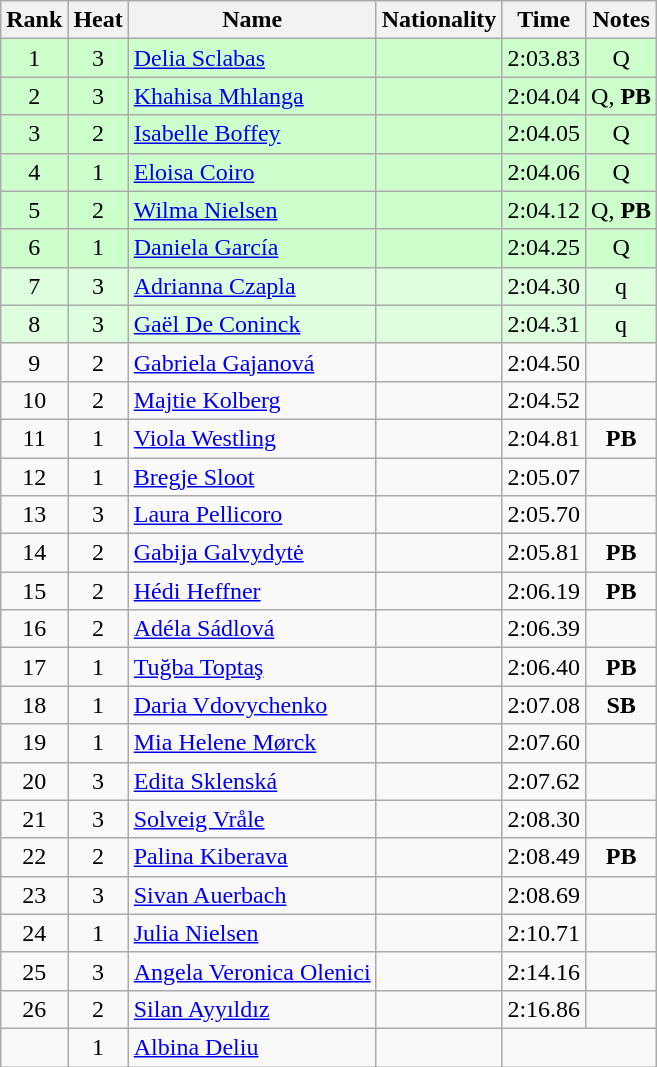<table class="wikitable sortable" style="text-align:center;">
<tr>
<th>Rank</th>
<th>Heat</th>
<th>Name</th>
<th>Nationality</th>
<th>Time</th>
<th>Notes</th>
</tr>
<tr bgcolor=ccffcc>
<td>1</td>
<td>3</td>
<td align=left><a href='#'>Delia Sclabas</a></td>
<td align=left></td>
<td>2:03.83</td>
<td>Q</td>
</tr>
<tr bgcolor=ccffcc>
<td>2</td>
<td>3</td>
<td align=left><a href='#'>Khahisa Mhlanga</a></td>
<td align=left></td>
<td>2:04.04</td>
<td>Q, <strong>PB</strong></td>
</tr>
<tr bgcolor=ccffcc>
<td>3</td>
<td>2</td>
<td align=left><a href='#'>Isabelle Boffey</a></td>
<td align=left></td>
<td>2:04.05</td>
<td>Q</td>
</tr>
<tr bgcolor=ccffcc>
<td>4</td>
<td>1</td>
<td align=left><a href='#'>Eloisa Coiro</a></td>
<td align=left></td>
<td>2:04.06</td>
<td>Q</td>
</tr>
<tr bgcolor=ccffcc>
<td>5</td>
<td>2</td>
<td align=left><a href='#'>Wilma Nielsen</a></td>
<td align=left></td>
<td>2:04.12</td>
<td>Q, <strong>PB</strong></td>
</tr>
<tr bgcolor=ccffcc>
<td>6</td>
<td>1</td>
<td align=left><a href='#'>Daniela García</a></td>
<td align=left></td>
<td>2:04.25</td>
<td>Q</td>
</tr>
<tr bgcolor=ddffdd>
<td>7</td>
<td>3</td>
<td align=left><a href='#'>Adrianna Czapla</a></td>
<td align=left></td>
<td>2:04.30</td>
<td>q</td>
</tr>
<tr bgcolor=ddffdd>
<td>8</td>
<td>3</td>
<td align=left><a href='#'>Gaël De Coninck</a></td>
<td align=left></td>
<td>2:04.31</td>
<td>q</td>
</tr>
<tr>
<td>9</td>
<td>2</td>
<td align=left><a href='#'>Gabriela Gajanová</a></td>
<td align=left></td>
<td>2:04.50</td>
<td></td>
</tr>
<tr>
<td>10</td>
<td>2</td>
<td align=left><a href='#'>Majtie Kolberg</a></td>
<td align=left></td>
<td>2:04.52</td>
<td></td>
</tr>
<tr>
<td>11</td>
<td>1</td>
<td align=left><a href='#'>Viola Westling</a></td>
<td align=left></td>
<td>2:04.81</td>
<td><strong>PB</strong></td>
</tr>
<tr>
<td>12</td>
<td>1</td>
<td align=left><a href='#'>Bregje Sloot</a></td>
<td align=left></td>
<td>2:05.07</td>
<td></td>
</tr>
<tr>
<td>13</td>
<td>3</td>
<td align=left><a href='#'>Laura Pellicoro</a></td>
<td align=left></td>
<td>2:05.70</td>
<td></td>
</tr>
<tr>
<td>14</td>
<td>2</td>
<td align=left><a href='#'>Gabija Galvydytė</a></td>
<td align=left></td>
<td>2:05.81</td>
<td><strong>PB</strong></td>
</tr>
<tr>
<td>15</td>
<td>2</td>
<td align=left><a href='#'>Hédi Heffner</a></td>
<td align=left></td>
<td>2:06.19</td>
<td><strong>PB</strong></td>
</tr>
<tr>
<td>16</td>
<td>2</td>
<td align=left><a href='#'>Adéla Sádlová</a></td>
<td align=left></td>
<td>2:06.39</td>
<td></td>
</tr>
<tr>
<td>17</td>
<td>1</td>
<td align=left><a href='#'>Tuğba Toptaş</a></td>
<td align=left></td>
<td>2:06.40</td>
<td><strong>PB</strong></td>
</tr>
<tr>
<td>18</td>
<td>1</td>
<td align=left><a href='#'>Daria Vdovychenko</a></td>
<td align=left></td>
<td>2:07.08</td>
<td><strong>SB</strong></td>
</tr>
<tr>
<td>19</td>
<td>1</td>
<td align=left><a href='#'>Mia Helene Mørck</a></td>
<td align=left></td>
<td>2:07.60</td>
<td></td>
</tr>
<tr>
<td>20</td>
<td>3</td>
<td align=left><a href='#'>Edita Sklenská</a></td>
<td align=left></td>
<td>2:07.62</td>
<td></td>
</tr>
<tr>
<td>21</td>
<td>3</td>
<td align=left><a href='#'>Solveig Vråle</a></td>
<td align=left></td>
<td>2:08.30</td>
<td></td>
</tr>
<tr>
<td>22</td>
<td>2</td>
<td align=left><a href='#'>Palina Kiberava</a></td>
<td align=left></td>
<td>2:08.49</td>
<td><strong>PB</strong></td>
</tr>
<tr>
<td>23</td>
<td>3</td>
<td align=left><a href='#'>Sivan Auerbach</a></td>
<td align=left></td>
<td>2:08.69</td>
<td></td>
</tr>
<tr>
<td>24</td>
<td>1</td>
<td align=left><a href='#'>Julia Nielsen</a></td>
<td align=left></td>
<td>2:10.71</td>
<td></td>
</tr>
<tr>
<td>25</td>
<td>3</td>
<td align=left><a href='#'>Angela Veronica Olenici</a></td>
<td align=left></td>
<td>2:14.16</td>
<td></td>
</tr>
<tr>
<td>26</td>
<td>2</td>
<td align=left><a href='#'>Silan Ayyıldız</a></td>
<td align=left></td>
<td>2:16.86</td>
<td></td>
</tr>
<tr>
<td></td>
<td>1</td>
<td align=left><a href='#'>Albina Deliu</a></td>
<td align=left></td>
<td colspan=2></td>
</tr>
</table>
